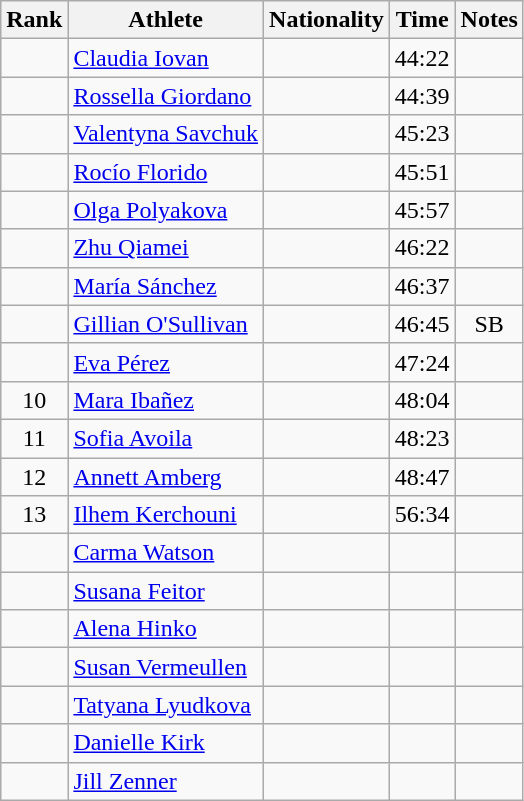<table class="wikitable sortable" style="text-align:center">
<tr>
<th>Rank</th>
<th>Athlete</th>
<th>Nationality</th>
<th>Time</th>
<th>Notes</th>
</tr>
<tr>
<td></td>
<td align=left><a href='#'>Claudia Iovan</a></td>
<td align=left></td>
<td>44:22</td>
<td></td>
</tr>
<tr>
<td></td>
<td align=left><a href='#'>Rossella Giordano</a></td>
<td align=left></td>
<td>44:39</td>
<td></td>
</tr>
<tr>
<td></td>
<td align=left><a href='#'>Valentyna Savchuk</a></td>
<td align=left></td>
<td>45:23</td>
<td></td>
</tr>
<tr>
<td></td>
<td align=left><a href='#'>Rocío Florido</a></td>
<td align=left></td>
<td>45:51</td>
<td></td>
</tr>
<tr>
<td></td>
<td align=left><a href='#'>Olga Polyakova</a></td>
<td align=left></td>
<td>45:57</td>
<td></td>
</tr>
<tr>
<td></td>
<td align=left><a href='#'>Zhu Qiamei</a></td>
<td align=left></td>
<td>46:22</td>
<td></td>
</tr>
<tr>
<td></td>
<td align=left><a href='#'>María Sánchez</a></td>
<td align=left></td>
<td>46:37</td>
<td></td>
</tr>
<tr>
<td></td>
<td align=left><a href='#'>Gillian O'Sullivan</a></td>
<td align=left></td>
<td>46:45</td>
<td>SB</td>
</tr>
<tr>
<td></td>
<td align=left><a href='#'>Eva Pérez</a></td>
<td align=left></td>
<td>47:24</td>
<td></td>
</tr>
<tr>
<td>10</td>
<td align=left><a href='#'>Mara Ibañez</a></td>
<td align=left></td>
<td>48:04</td>
<td></td>
</tr>
<tr>
<td>11</td>
<td align=left><a href='#'>Sofia Avoila</a></td>
<td align=left></td>
<td>48:23</td>
<td></td>
</tr>
<tr>
<td>12</td>
<td align=left><a href='#'>Annett Amberg</a></td>
<td align=left></td>
<td>48:47</td>
<td></td>
</tr>
<tr>
<td>13</td>
<td align=left><a href='#'>Ilhem Kerchouni</a></td>
<td align=left></td>
<td>56:34</td>
<td></td>
</tr>
<tr>
<td></td>
<td align=left><a href='#'>Carma Watson</a></td>
<td align=left></td>
<td></td>
<td></td>
</tr>
<tr>
<td></td>
<td align=left><a href='#'>Susana Feitor</a></td>
<td align=left></td>
<td></td>
<td></td>
</tr>
<tr>
<td></td>
<td align=left><a href='#'>Alena Hinko</a></td>
<td align=left></td>
<td></td>
<td></td>
</tr>
<tr>
<td></td>
<td align=left><a href='#'>Susan Vermeullen</a></td>
<td align=left></td>
<td></td>
<td></td>
</tr>
<tr>
<td></td>
<td align=left><a href='#'>Tatyana Lyudkova</a></td>
<td align=left></td>
<td></td>
<td></td>
</tr>
<tr>
<td></td>
<td align=left><a href='#'>Danielle Kirk</a></td>
<td align=left></td>
<td></td>
<td></td>
</tr>
<tr>
<td></td>
<td align=left><a href='#'>Jill Zenner</a></td>
<td align=left></td>
<td></td>
<td></td>
</tr>
</table>
